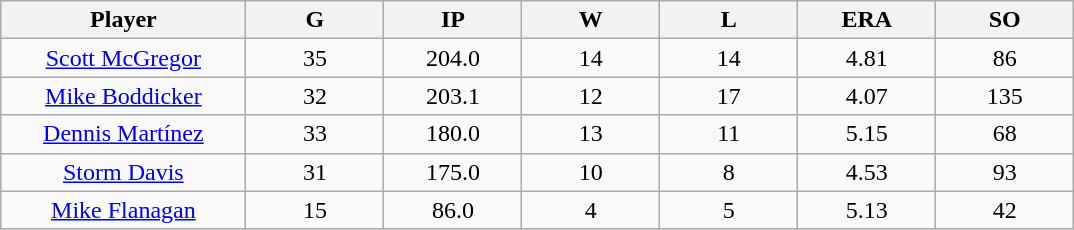<table class="wikitable sortable">
<tr>
<th bgcolor="#DDDDFF" width="16%">Player</th>
<th bgcolor="#DDDDFF" width="9%">G</th>
<th bgcolor="#DDDDFF" width="9%">IP</th>
<th bgcolor="#DDDDFF" width="9%">W</th>
<th bgcolor="#DDDDFF" width="9%">L</th>
<th bgcolor="#DDDDFF" width="9%">ERA</th>
<th bgcolor="#DDDDFF" width="9%">SO</th>
</tr>
<tr align="center">
<td><a href='#'>Scott McGregor</a></td>
<td>35</td>
<td>204.0</td>
<td>14</td>
<td>14</td>
<td>4.81</td>
<td>86</td>
</tr>
<tr align="center">
<td><a href='#'>Mike Boddicker</a></td>
<td>32</td>
<td>203.1</td>
<td>12</td>
<td>17</td>
<td>4.07</td>
<td>135</td>
</tr>
<tr align="center">
<td><a href='#'>Dennis Martínez</a></td>
<td>33</td>
<td>180.0</td>
<td>13</td>
<td>11</td>
<td>5.15</td>
<td>68</td>
</tr>
<tr align="center">
<td><a href='#'>Storm Davis</a></td>
<td>31</td>
<td>175.0</td>
<td>10</td>
<td>8</td>
<td>4.53</td>
<td>93</td>
</tr>
<tr align="center">
<td><a href='#'>Mike Flanagan</a></td>
<td>15</td>
<td>86.0</td>
<td>4</td>
<td>5</td>
<td>5.13</td>
<td>42</td>
</tr>
</table>
